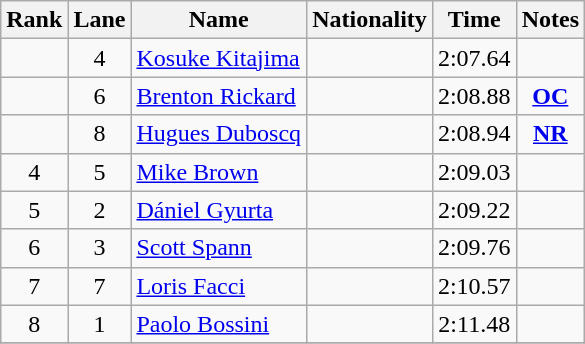<table class="wikitable sortable" style="text-align:center">
<tr>
<th>Rank</th>
<th>Lane</th>
<th>Name</th>
<th>Nationality</th>
<th>Time</th>
<th>Notes</th>
</tr>
<tr>
<td></td>
<td>4</td>
<td align=left><a href='#'>Kosuke Kitajima</a></td>
<td align=left></td>
<td>2:07.64</td>
<td></td>
</tr>
<tr>
<td></td>
<td>6</td>
<td align=left><a href='#'>Brenton Rickard</a></td>
<td align=left></td>
<td>2:08.88</td>
<td><strong><a href='#'>OC</a></strong></td>
</tr>
<tr>
<td></td>
<td>8</td>
<td align=left><a href='#'>Hugues Duboscq</a></td>
<td align=left></td>
<td>2:08.94</td>
<td><strong><a href='#'>NR</a></strong></td>
</tr>
<tr>
<td>4</td>
<td>5</td>
<td align=left><a href='#'>Mike Brown</a></td>
<td align=left></td>
<td>2:09.03</td>
<td></td>
</tr>
<tr>
<td>5</td>
<td>2</td>
<td align=left><a href='#'>Dániel Gyurta</a></td>
<td align=left></td>
<td>2:09.22</td>
<td></td>
</tr>
<tr>
<td>6</td>
<td>3</td>
<td align=left><a href='#'>Scott Spann</a></td>
<td align=left></td>
<td>2:09.76</td>
<td></td>
</tr>
<tr>
<td>7</td>
<td>7</td>
<td align=left><a href='#'>Loris Facci</a></td>
<td align=left></td>
<td>2:10.57</td>
<td></td>
</tr>
<tr>
<td>8</td>
<td>1</td>
<td align=left><a href='#'>Paolo Bossini</a></td>
<td align=left></td>
<td>2:11.48</td>
<td></td>
</tr>
<tr>
</tr>
</table>
